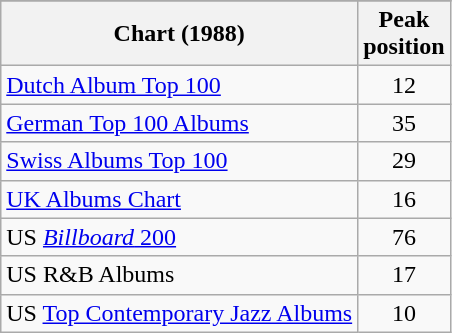<table class="wikitable sortable">
<tr>
</tr>
<tr>
<th>Chart (1988)</th>
<th>Peak<br>position</th>
</tr>
<tr>
<td><a href='#'>Dutch Album Top 100</a></td>
<td style="text-align:center;">12</td>
</tr>
<tr>
<td><a href='#'>German Top 100 Albums</a></td>
<td style="text-align:center;">35</td>
</tr>
<tr>
<td><a href='#'>Swiss Albums Top 100</a></td>
<td style="text-align:center;">29</td>
</tr>
<tr>
<td><a href='#'>UK Albums Chart</a></td>
<td style="text-align:center;">16</td>
</tr>
<tr>
<td>US <a href='#'><em>Billboard</em> 200</a></td>
<td style="text-align:center;">76</td>
</tr>
<tr>
<td>US R&B Albums</td>
<td style="text-align:center;">17</td>
</tr>
<tr>
<td>US <a href='#'>Top Contemporary Jazz Albums</a></td>
<td style="text-align:center;">10</td>
</tr>
</table>
